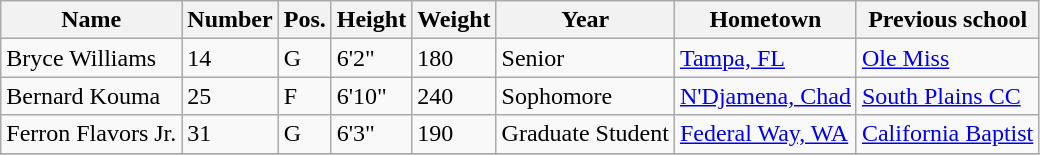<table class="wikitable sortable" border="1">
<tr>
<th>Name</th>
<th>Number</th>
<th>Pos.</th>
<th>Height</th>
<th>Weight</th>
<th>Year</th>
<th>Hometown</th>
<th class="unsortable">Previous school</th>
</tr>
<tr>
<td>Bryce Williams</td>
<td>14</td>
<td>G</td>
<td>6'2"</td>
<td>180</td>
<td>Senior</td>
<td><a href='#'>Tampa, FL</a></td>
<td><a href='#'>Ole Miss</a></td>
</tr>
<tr>
<td>Bernard Kouma</td>
<td>25</td>
<td>F</td>
<td>6'10"</td>
<td>240</td>
<td>Sophomore</td>
<td><a href='#'>N'Djamena, Chad</a></td>
<td><a href='#'>South Plains CC</a></td>
</tr>
<tr>
<td>Ferron Flavors Jr.</td>
<td>31</td>
<td>G</td>
<td>6'3"</td>
<td>190</td>
<td>Graduate Student</td>
<td><a href='#'>Federal Way, WA</a></td>
<td><a href='#'>California Baptist</a></td>
</tr>
<tr>
</tr>
</table>
